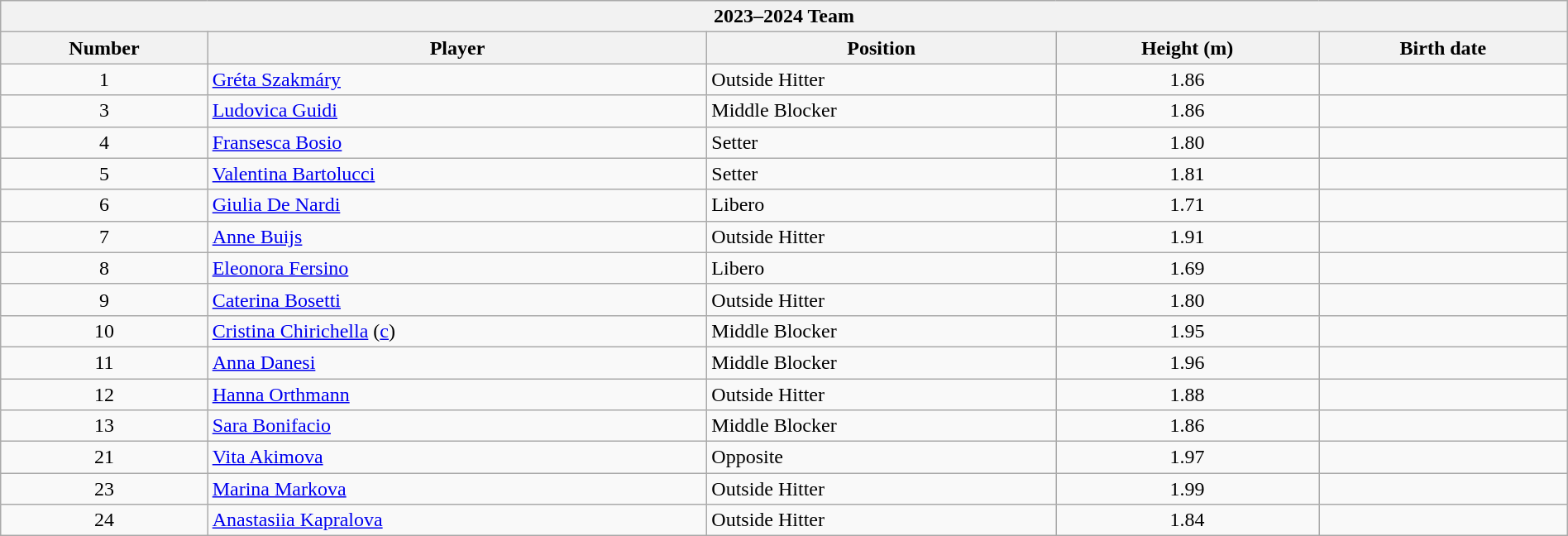<table class="wikitable collapsible collapsed" style="width:100%;">
<tr>
<th colspan=6><strong>2023–2024 Team</strong></th>
</tr>
<tr>
<th>Number</th>
<th>Player</th>
<th>Position</th>
<th>Height (m)</th>
<th>Birth date</th>
</tr>
<tr>
<td align=center>1</td>
<td> <a href='#'>Gréta Szakmáry</a></td>
<td>Outside Hitter</td>
<td align=center>1.86</td>
<td></td>
</tr>
<tr>
<td align=center>3</td>
<td> <a href='#'>Ludovica Guidi</a></td>
<td>Middle Blocker</td>
<td align=center>1.86</td>
<td></td>
</tr>
<tr>
<td align=center>4</td>
<td> <a href='#'>Fransesca Bosio</a></td>
<td>Setter</td>
<td align=center>1.80</td>
<td></td>
</tr>
<tr>
<td align=center>5</td>
<td> <a href='#'>Valentina Bartolucci</a></td>
<td>Setter</td>
<td align=center>1.81</td>
<td></td>
</tr>
<tr>
<td align=center>6</td>
<td> <a href='#'>Giulia De Nardi</a></td>
<td>Libero</td>
<td align=center>1.71</td>
<td></td>
</tr>
<tr>
<td align=center>7</td>
<td> <a href='#'>Anne Buijs</a></td>
<td>Outside Hitter</td>
<td align=center>1.91</td>
<td></td>
</tr>
<tr>
<td align=center>8</td>
<td> <a href='#'>Eleonora Fersino</a></td>
<td>Libero</td>
<td align=center>1.69</td>
<td></td>
</tr>
<tr>
<td align=center>9</td>
<td> <a href='#'>Caterina Bosetti</a></td>
<td>Outside Hitter</td>
<td align=center>1.80</td>
<td></td>
</tr>
<tr>
<td align=center>10</td>
<td> <a href='#'>Cristina Chirichella</a> (<a href='#'>c</a>)</td>
<td>Middle Blocker</td>
<td align=center>1.95</td>
<td></td>
</tr>
<tr>
<td align=center>11</td>
<td> <a href='#'>Anna Danesi</a></td>
<td>Middle Blocker</td>
<td align=center>1.96</td>
<td></td>
</tr>
<tr>
<td align="center">12</td>
<td> <a href='#'>Hanna Orthmann</a></td>
<td>Outside Hitter</td>
<td align="center">1.88</td>
<td></td>
</tr>
<tr>
<td align="center">13</td>
<td> <a href='#'>Sara Bonifacio</a></td>
<td>Middle Blocker</td>
<td align="center">1.86</td>
<td></td>
</tr>
<tr>
<td align="center">21</td>
<td> <a href='#'>Vita Akimova</a></td>
<td>Opposite</td>
<td align="center">1.97</td>
<td></td>
</tr>
<tr>
<td align="center">23</td>
<td> <a href='#'>Marina Markova</a></td>
<td>Outside Hitter</td>
<td align="center">1.99</td>
<td></td>
</tr>
<tr>
<td align="center">24</td>
<td> <a href='#'>Anastasiia Kapralova</a></td>
<td>Outside Hitter</td>
<td align="center">1.84</td>
<td></td>
</tr>
</table>
